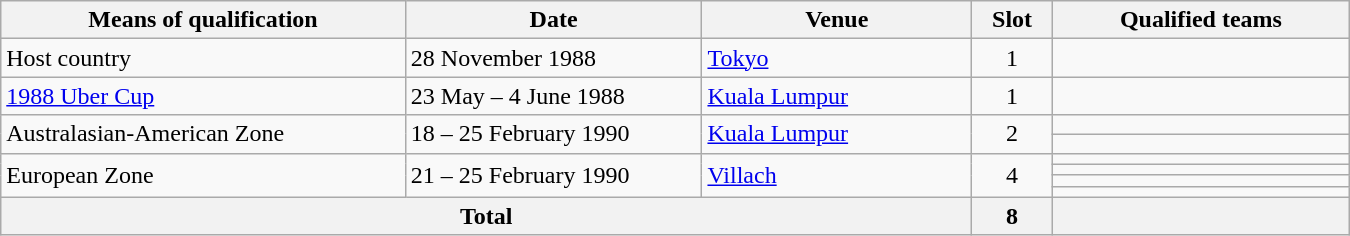<table class="wikitable" width="900">
<tr>
<th width="30%">Means of qualification</th>
<th width="22%">Date</th>
<th width="20%">Venue</th>
<th width="6%">Slot</th>
<th width="22%">Qualified teams</th>
</tr>
<tr>
<td>Host country</td>
<td>28 November 1988</td>
<td><a href='#'>Tokyo</a></td>
<td align="center">1</td>
<td></td>
</tr>
<tr>
<td><a href='#'>1988 Uber Cup</a></td>
<td>23 May – 4 June 1988</td>
<td><a href='#'>Kuala Lumpur</a></td>
<td align="center">1</td>
<td></td>
</tr>
<tr>
<td rowspan="2">Australasian-American Zone</td>
<td rowspan="2">18 – 25 February 1990</td>
<td rowspan="2"><a href='#'>Kuala Lumpur</a></td>
<td rowspan="2" align="center">2</td>
<td></td>
</tr>
<tr>
<td></td>
</tr>
<tr>
<td rowspan="4">European Zone</td>
<td rowspan="4">21 – 25 February 1990</td>
<td rowspan="4"><a href='#'>Villach</a></td>
<td rowspan="4" align="center">4</td>
<td></td>
</tr>
<tr>
<td></td>
</tr>
<tr>
<td></td>
</tr>
<tr>
<td></td>
</tr>
<tr>
<th colspan="3">Total</th>
<th>8</th>
<th></th>
</tr>
</table>
